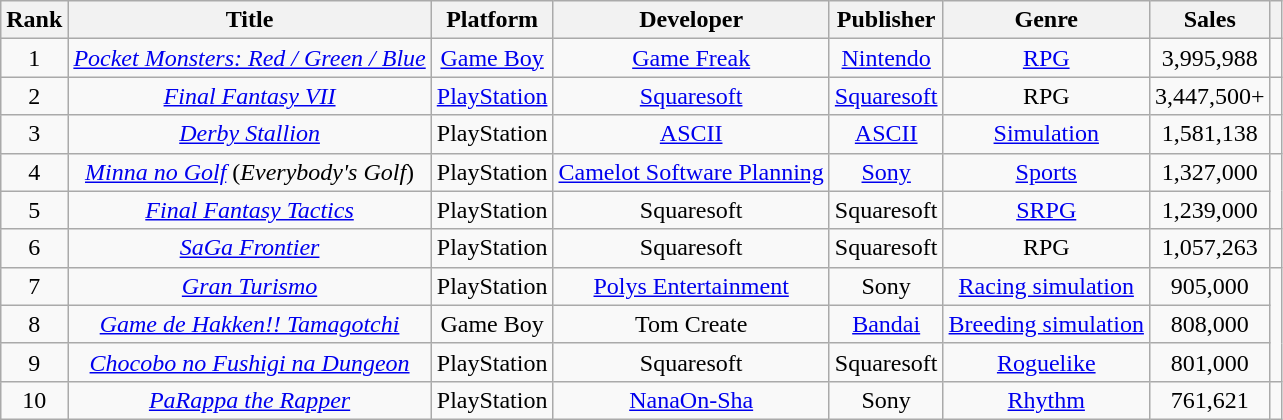<table class="wikitable sortable" style="text-align:center">
<tr>
<th>Rank</th>
<th>Title</th>
<th>Platform</th>
<th>Developer</th>
<th>Publisher</th>
<th>Genre</th>
<th>Sales</th>
<th class="unsortable"></th>
</tr>
<tr>
<td>1</td>
<td><em><a href='#'>Pocket Monsters: Red / Green / Blue</a></em></td>
<td><a href='#'>Game Boy</a></td>
<td><a href='#'>Game Freak</a></td>
<td><a href='#'>Nintendo</a></td>
<td><a href='#'>RPG</a></td>
<td>3,995,988</td>
<td></td>
</tr>
<tr>
<td>2</td>
<td><em><a href='#'>Final Fantasy VII</a></em></td>
<td><a href='#'>PlayStation</a></td>
<td><a href='#'>Squaresoft</a></td>
<td><a href='#'>Squaresoft</a></td>
<td>RPG</td>
<td>3,447,500+</td>
<td></td>
</tr>
<tr>
<td>3</td>
<td><em><a href='#'>Derby Stallion</a></em></td>
<td>PlayStation</td>
<td><a href='#'>ASCII</a></td>
<td><a href='#'>ASCII</a></td>
<td><a href='#'>Simulation</a></td>
<td>1,581,138</td>
<td></td>
</tr>
<tr>
<td>4</td>
<td><em><a href='#'>Minna no Golf</a></em> (<em>Everybody's Golf</em>)</td>
<td>PlayStation</td>
<td><a href='#'>Camelot Software Planning</a></td>
<td><a href='#'>Sony</a></td>
<td><a href='#'>Sports</a></td>
<td>1,327,000</td>
<td rowspan="2"></td>
</tr>
<tr>
<td>5</td>
<td><em><a href='#'>Final Fantasy Tactics</a></em></td>
<td>PlayStation</td>
<td>Squaresoft</td>
<td>Squaresoft</td>
<td><a href='#'>SRPG</a></td>
<td>1,239,000</td>
</tr>
<tr>
<td>6</td>
<td><em><a href='#'>SaGa Frontier</a></em></td>
<td>PlayStation</td>
<td>Squaresoft</td>
<td>Squaresoft</td>
<td>RPG</td>
<td>1,057,263</td>
<td></td>
</tr>
<tr>
<td>7</td>
<td><em><a href='#'>Gran Turismo</a></em></td>
<td>PlayStation</td>
<td><a href='#'>Polys Entertainment</a></td>
<td>Sony</td>
<td><a href='#'>Racing simulation</a></td>
<td>905,000</td>
<td rowspan="3"></td>
</tr>
<tr>
<td>8</td>
<td><em><a href='#'>Game de Hakken!! Tamagotchi</a></em></td>
<td>Game Boy</td>
<td>Tom Create</td>
<td><a href='#'>Bandai</a></td>
<td><a href='#'>Breeding simulation</a></td>
<td>808,000</td>
</tr>
<tr>
<td>9</td>
<td><em><a href='#'>Chocobo no Fushigi na Dungeon</a></em></td>
<td>PlayStation</td>
<td>Squaresoft</td>
<td>Squaresoft</td>
<td><a href='#'>Roguelike</a></td>
<td>801,000</td>
</tr>
<tr>
<td>10</td>
<td><em><a href='#'>PaRappa the Rapper</a></em></td>
<td>PlayStation</td>
<td><a href='#'>NanaOn-Sha</a></td>
<td>Sony</td>
<td><a href='#'>Rhythm</a></td>
<td>761,621</td>
<td></td>
</tr>
</table>
